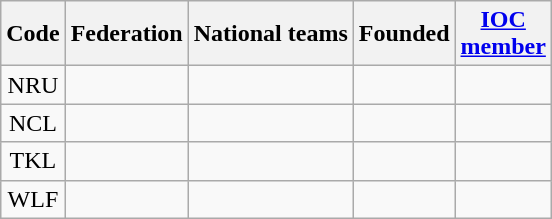<table class="wikitable sortable" style="text-align:center">
<tr>
<th>Code</th>
<th>Federation</th>
<th class="unsortable">National teams</th>
<th>Founded</th>
<th><a href='#'>IOC</a><br><a href='#'>member</a></th>
</tr>
<tr>
<td>NRU</td>
<td style="text-align:left"></td>
<td></td>
<td></td>
<td></td>
</tr>
<tr>
<td>NCL</td>
<td style="text-align:left"></td>
<td></td>
<td></td>
<td></td>
</tr>
<tr>
<td>TKL</td>
<td style="text-align:left"></td>
<td></td>
<td></td>
<td></td>
</tr>
<tr>
<td>WLF</td>
<td style="text-align:left"></td>
<td></td>
<td></td>
<td></td>
</tr>
</table>
